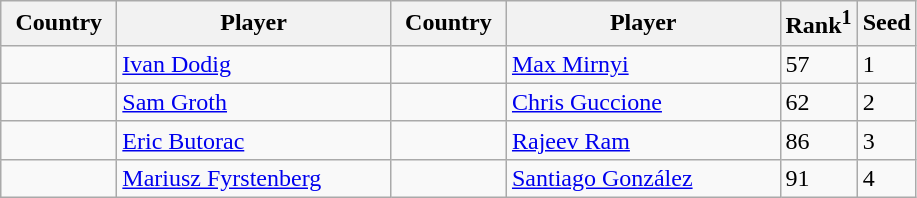<table class="sortable wikitable">
<tr>
<th width="70">Country</th>
<th width="175">Player</th>
<th width="70">Country</th>
<th width="175">Player</th>
<th>Rank<sup>1</sup></th>
<th>Seed</th>
</tr>
<tr>
<td></td>
<td><a href='#'>Ivan Dodig</a></td>
<td></td>
<td><a href='#'>Max Mirnyi</a></td>
<td>57</td>
<td>1</td>
</tr>
<tr>
<td></td>
<td><a href='#'>Sam Groth</a></td>
<td></td>
<td><a href='#'>Chris Guccione</a></td>
<td>62</td>
<td>2</td>
</tr>
<tr>
<td></td>
<td><a href='#'>Eric Butorac</a></td>
<td></td>
<td><a href='#'>Rajeev Ram</a></td>
<td>86</td>
<td>3</td>
</tr>
<tr>
<td></td>
<td><a href='#'>Mariusz Fyrstenberg</a></td>
<td></td>
<td><a href='#'>Santiago González</a></td>
<td>91</td>
<td>4</td>
</tr>
</table>
